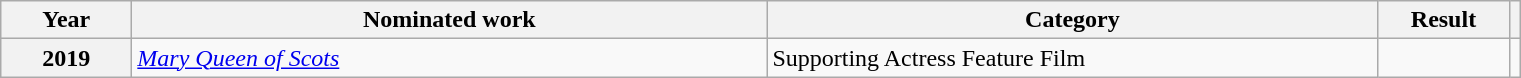<table class=wikitable>
<tr>
<th scope="col" style="width:5em;">Year</th>
<th scope="col" style="width:26em;">Nominated work</th>
<th scope="col" style="width:25em;">Category</th>
<th scope="col" style="width:5em;">Result</th>
<th scope="col"></th>
</tr>
<tr>
<th scope="row">2019</th>
<td><em><a href='#'>Mary Queen of Scots</a></em></td>
<td>Supporting Actress Feature Film</td>
<td></td>
<td></td>
</tr>
</table>
